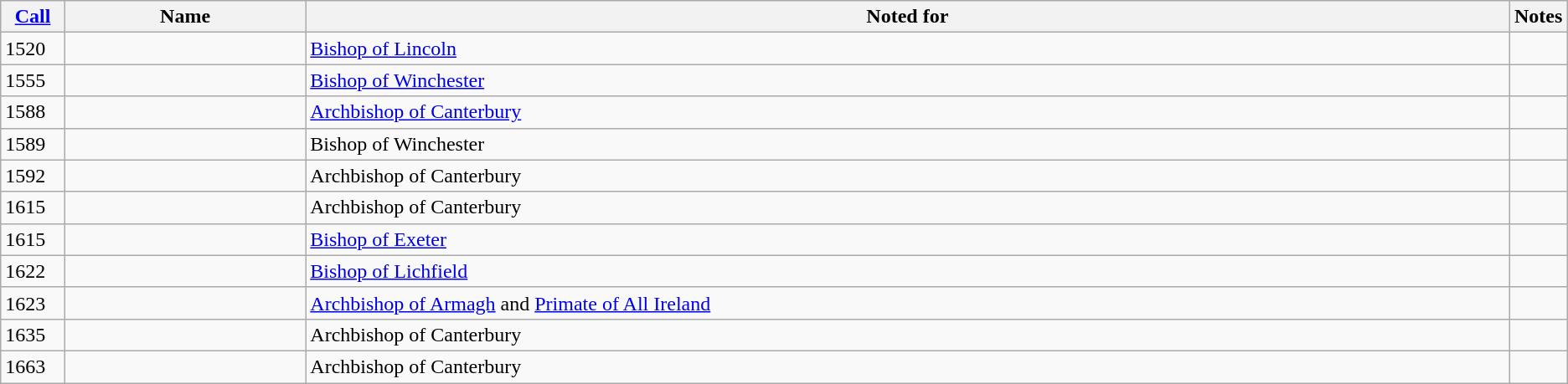<table class="wikitable sortable" border="1" style="align:left;">
<tr>
<th width="4%"><a href='#'>Call</a></th>
<th width="15%">Name</th>
<th width="75%" class="unsortable">Noted for</th>
<th width="2%" class="unsortable">Notes</th>
</tr>
<tr>
<td>1520</td>
<td></td>
<td><a href='#'>Bishop of Lincoln</a></td>
<td></td>
</tr>
<tr>
<td>1555</td>
<td></td>
<td><a href='#'>Bishop of Winchester</a></td>
<td></td>
</tr>
<tr>
<td>1588</td>
<td></td>
<td><a href='#'>Archbishop of Canterbury</a></td>
<td></td>
</tr>
<tr>
<td>1589</td>
<td></td>
<td>Bishop of Winchester</td>
<td></td>
</tr>
<tr>
<td>1592</td>
<td></td>
<td>Archbishop of Canterbury</td>
<td></td>
</tr>
<tr>
<td>1615</td>
<td></td>
<td>Archbishop of Canterbury</td>
<td></td>
</tr>
<tr>
<td>1615</td>
<td></td>
<td><a href='#'>Bishop of Exeter</a></td>
<td></td>
</tr>
<tr>
<td>1622</td>
<td></td>
<td><a href='#'>Bishop of Lichfield</a></td>
<td></td>
</tr>
<tr>
<td>1623</td>
<td></td>
<td><a href='#'>Archbishop of Armagh</a> and <a href='#'>Primate of All Ireland</a></td>
<td></td>
</tr>
<tr>
<td>1635</td>
<td></td>
<td>Archbishop of Canterbury</td>
<td></td>
</tr>
<tr>
<td>1663</td>
<td></td>
<td>Archbishop of Canterbury</td>
<td></td>
</tr>
</table>
